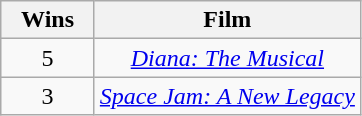<table class="wikitable sortable" style="text-align: center;">
<tr>
<th width="55" scope="col">Wins</th>
<th align="center" scope="col">Film</th>
</tr>
<tr>
<td>5</td>
<td><em><a href='#'>Diana: The Musical</a></em></td>
</tr>
<tr>
<td>3</td>
<td><em><a href='#'>Space Jam: A New Legacy</a></em></td>
</tr>
</table>
